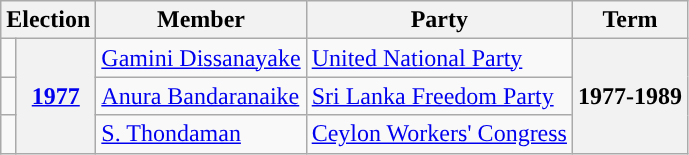<table class="wikitable">
<tr>
<th colspan="2">Election</th>
<th>Member</th>
<th>Party</th>
<th>Term</th>
</tr>
<tr>
<td style="background-color: "></td>
<th rowspan="3"><a href='#'>1977</a></th>
<td><a href='#'>Gamini Dissanayake</a></td>
<td><a href='#'>United National Party</a></td>
<th rowspan="3">1977-1989</th>
</tr>
<tr>
<td style="background-color: "></td>
<td><a href='#'>Anura Bandaranaike</a></td>
<td><a href='#'>Sri Lanka Freedom Party</a></td>
</tr>
<tr>
<td style="background-color: "></td>
<td><a href='#'>S. Thondaman</a></td>
<td><a href='#'>Ceylon Workers' Congress</a></td>
</tr>
</table>
